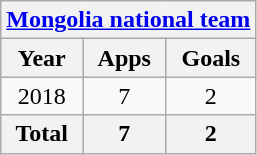<table class="wikitable" style="text-align:center">
<tr>
<th colspan=3><a href='#'>Mongolia national team</a></th>
</tr>
<tr>
<th>Year</th>
<th>Apps</th>
<th>Goals</th>
</tr>
<tr>
<td>2018</td>
<td>7</td>
<td>2</td>
</tr>
<tr>
<th>Total</th>
<th>7</th>
<th>2</th>
</tr>
</table>
